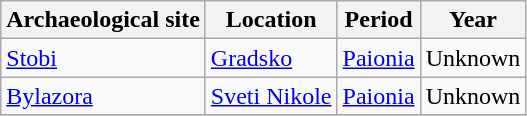<table class="wikitable sortable">
<tr>
<th>Archaeological site</th>
<th>Location</th>
<th>Period</th>
<th>Year</th>
</tr>
<tr>
<td><a href='#'>Stobi</a></td>
<td><a href='#'>Gradsko</a></td>
<td><a href='#'>Paionia</a></td>
<td>Unknown</td>
</tr>
<tr>
<td><a href='#'>Bylazora</a></td>
<td><a href='#'>Sveti Nikole</a></td>
<td><a href='#'>Paionia</a></td>
<td>Unknown</td>
</tr>
<tr \A>
</tr>
</table>
